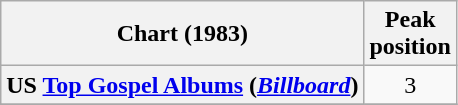<table class="wikitable sortable plainrowheaders">
<tr>
<th scope="col">Chart (1983)</th>
<th scope="col">Peak<br>position</th>
</tr>
<tr>
<th scope="row">US <a href='#'>Top Gospel Albums</a> (<em><a href='#'>Billboard</a></em>)</th>
<td align="center">3</td>
</tr>
<tr>
</tr>
</table>
